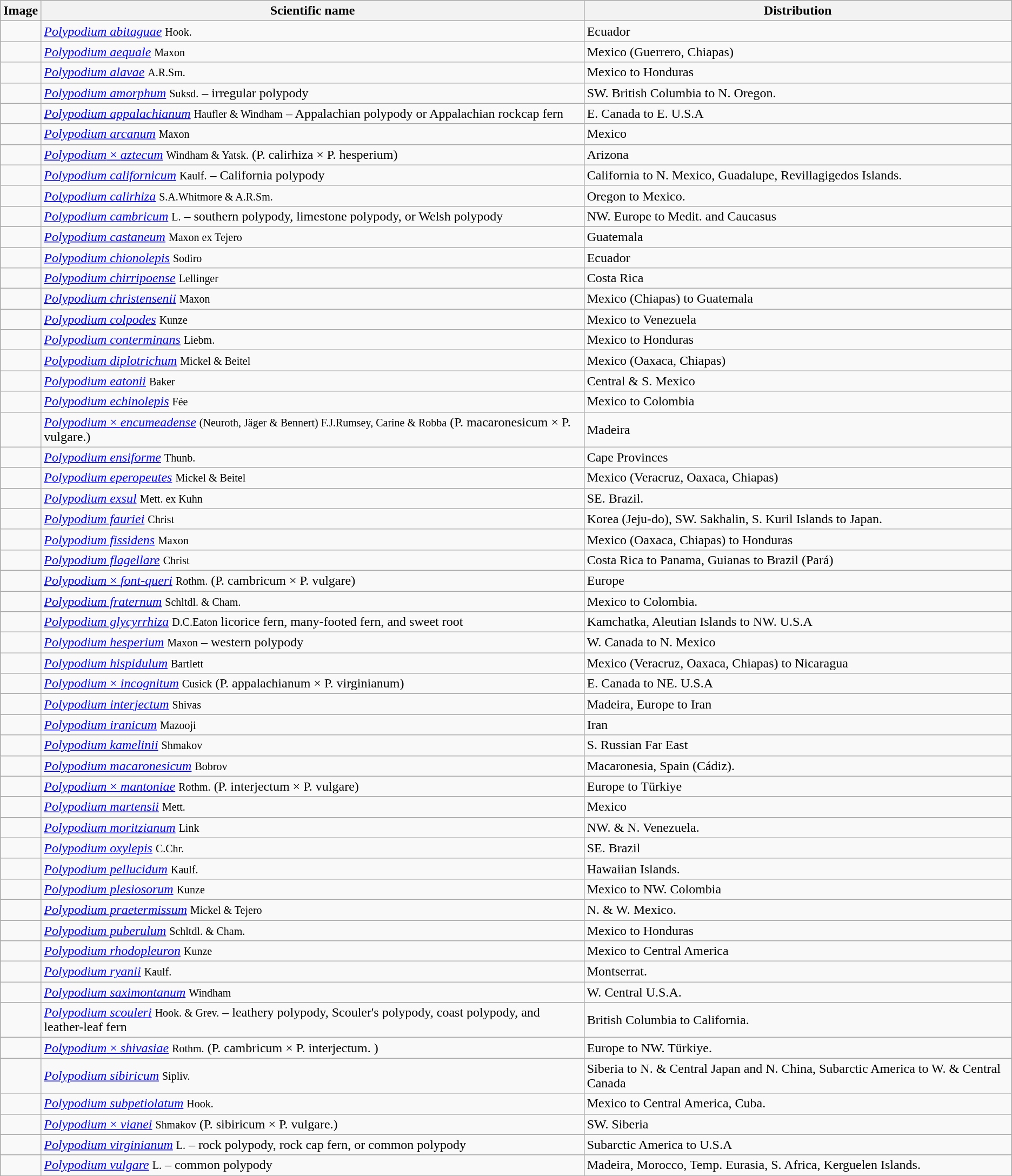<table class="wikitable">
<tr>
<th>Image</th>
<th>Scientific name</th>
<th>Distribution</th>
</tr>
<tr>
<td></td>
<td><em><a href='#'>Polypodium abitaguae</a></em> <small>Hook.</small></td>
<td>Ecuador</td>
</tr>
<tr>
<td></td>
<td><em><a href='#'>Polypodium aequale</a></em> <small>Maxon</small></td>
<td>Mexico (Guerrero, Chiapas)</td>
</tr>
<tr>
<td></td>
<td><em><a href='#'>Polypodium alavae</a></em> <small>A.R.Sm.</small></td>
<td>Mexico to Honduras</td>
</tr>
<tr>
<td></td>
<td><em><a href='#'>Polypodium amorphum</a></em> <small>Suksd.</small> – irregular polypody</td>
<td>SW. British Columbia to N. Oregon.</td>
</tr>
<tr>
<td></td>
<td><em><a href='#'>Polypodium appalachianum</a></em> <small>Haufler & Windham</small> – Appalachian polypody or Appalachian rockcap fern</td>
<td>E. Canada to E. U.S.A</td>
</tr>
<tr>
<td></td>
<td><em><a href='#'>Polypodium arcanum</a></em> <small>Maxon</small></td>
<td>Mexico</td>
</tr>
<tr>
<td></td>
<td><a href='#'><em>Polypodium</em> × <em>aztecum</em></a> <small>Windham & Yatsk.</small> (P. calirhiza × P. hesperium)</td>
<td>Arizona</td>
</tr>
<tr>
<td></td>
<td><em><a href='#'>Polypodium californicum</a></em> <small>Kaulf.</small> – California polypody</td>
<td>California to N. Mexico, Guadalupe, Revillagigedos Islands.</td>
</tr>
<tr>
<td></td>
<td><em><a href='#'>Polypodium calirhiza</a></em> <small>S.A.Whitmore & A.R.Sm.</small></td>
<td>Oregon to Mexico.</td>
</tr>
<tr>
<td></td>
<td><em><a href='#'>Polypodium cambricum</a></em> <small>L.</small> – southern polypody, limestone polypody, or Welsh polypody</td>
<td>NW. Europe to Medit. and Caucasus</td>
</tr>
<tr>
<td></td>
<td><em><a href='#'>Polypodium castaneum</a></em> <small>Maxon ex Tejero</small></td>
<td>Guatemala</td>
</tr>
<tr>
<td></td>
<td><em><a href='#'>Polypodium chionolepis</a></em> <small>Sodiro</small></td>
<td>Ecuador</td>
</tr>
<tr>
<td></td>
<td><em><a href='#'>Polypodium chirripoense</a></em> <small>Lellinger</small></td>
<td>Costa Rica</td>
</tr>
<tr>
<td></td>
<td><em><a href='#'>Polypodium christensenii</a></em> <small>Maxon</small></td>
<td>Mexico (Chiapas) to Guatemala</td>
</tr>
<tr>
<td></td>
<td><em><a href='#'>Polypodium colpodes</a></em> <small>Kunze</small></td>
<td>Mexico to Venezuela</td>
</tr>
<tr>
<td></td>
<td><em><a href='#'>Polypodium conterminans</a></em> <small>Liebm.</small></td>
<td>Mexico to Honduras</td>
</tr>
<tr>
<td></td>
<td><em><a href='#'>Polypodium diplotrichum</a></em> <small>Mickel & Beitel</small></td>
<td>Mexico (Oaxaca, Chiapas)</td>
</tr>
<tr>
<td></td>
<td><em><a href='#'>Polypodium eatonii</a></em> <small>Baker</small></td>
<td>Central & S. Mexico</td>
</tr>
<tr>
<td></td>
<td><em><a href='#'>Polypodium echinolepis</a></em> <small>Fée</small></td>
<td>Mexico to Colombia</td>
</tr>
<tr>
<td></td>
<td><a href='#'><em>Polypodium</em> × <em>encumeadense</em></a> <small>(Neuroth, Jäger & Bennert) F.J.Rumsey, Carine & Robba</small> (P. macaronesicum × P. vulgare.)</td>
<td>Madeira</td>
</tr>
<tr>
<td></td>
<td><em><a href='#'>Polypodium ensiforme</a></em> <small>Thunb.</small></td>
<td>Cape Provinces</td>
</tr>
<tr>
<td></td>
<td><em><a href='#'>Polypodium eperopeutes</a></em> <small>Mickel & Beitel</small></td>
<td>Mexico (Veracruz, Oaxaca, Chiapas)</td>
</tr>
<tr>
<td></td>
<td><em><a href='#'>Polypodium exsul</a></em> <small>Mett. ex Kuhn</small></td>
<td>SE. Brazil.</td>
</tr>
<tr>
<td></td>
<td><em><a href='#'>Polypodium fauriei</a></em> <small>Christ</small></td>
<td>Korea (Jeju-do), SW. Sakhalin, S. Kuril Islands to Japan.</td>
</tr>
<tr>
<td></td>
<td><em><a href='#'>Polypodium fissidens</a></em> <small>Maxon</small></td>
<td>Mexico (Oaxaca, Chiapas) to Honduras</td>
</tr>
<tr>
<td></td>
<td><em><a href='#'>Polypodium flagellare</a></em> <small>Christ</small></td>
<td>Costa Rica to Panama, Guianas to Brazil (Pará)</td>
</tr>
<tr>
<td></td>
<td><a href='#'><em>Polypodium</em> × <em>font-queri</em></a> <small>Rothm.</small> (P. cambricum × P. vulgare)</td>
<td>Europe</td>
</tr>
<tr>
<td></td>
<td><em><a href='#'>Polypodium fraternum</a></em> <small>Schltdl. & Cham.</small></td>
<td>Mexico to Colombia.</td>
</tr>
<tr>
<td></td>
<td><em><a href='#'>Polypodium glycyrrhiza</a></em> <small>D.C.Eaton</small>  licorice fern, many-footed fern, and sweet root</td>
<td>Kamchatka, Aleutian Islands to NW. U.S.A</td>
</tr>
<tr>
<td></td>
<td><em><a href='#'>Polypodium hesperium</a></em> <small>Maxon</small> – western polypody</td>
<td>W. Canada to N. Mexico</td>
</tr>
<tr>
<td></td>
<td><em><a href='#'>Polypodium hispidulum</a></em> <small>Bartlett</small></td>
<td>Mexico (Veracruz, Oaxaca, Chiapas) to Nicaragua</td>
</tr>
<tr>
<td></td>
<td><a href='#'><em>Polypodium</em> × <em>incognitum</em></a> <small>Cusick</small> (P. appalachianum × P. virginianum)</td>
<td>E. Canada to NE. U.S.A</td>
</tr>
<tr>
<td></td>
<td><em><a href='#'>Polypodium interjectum</a></em> <small>Shivas</small></td>
<td>Madeira, Europe to Iran</td>
</tr>
<tr>
<td></td>
<td><em><a href='#'>Polypodium iranicum</a></em> <small>Mazooji</small></td>
<td>Iran</td>
</tr>
<tr>
<td></td>
<td><em><a href='#'>Polypodium kamelinii</a></em> <small>Shmakov</small></td>
<td>S. Russian Far East</td>
</tr>
<tr>
<td></td>
<td><em><a href='#'>Polypodium macaronesicum</a></em> <small>Bobrov</small></td>
<td>Macaronesia, Spain (Cádiz).</td>
</tr>
<tr>
<td></td>
<td><a href='#'><em>Polypodium</em> × <em>mantoniae</em></a> <small>Rothm.</small> (P. interjectum × P. vulgare)</td>
<td>Europe to Türkiye</td>
</tr>
<tr>
<td></td>
<td><em><a href='#'>Polypodium martensii</a></em> <small>Mett.</small></td>
<td>Mexico</td>
</tr>
<tr>
<td></td>
<td><em><a href='#'>Polypodium moritzianum</a></em> <small>Link</small></td>
<td>NW. & N. Venezuela.</td>
</tr>
<tr>
<td></td>
<td><em><a href='#'>Polypodium oxylepis</a></em> <small>C.Chr.</small></td>
<td>SE. Brazil</td>
</tr>
<tr>
<td></td>
<td><em><a href='#'>Polypodium pellucidum</a></em> <small>Kaulf.</small></td>
<td>Hawaiian Islands.</td>
</tr>
<tr>
<td></td>
<td><em><a href='#'>Polypodium plesiosorum</a></em> <small>Kunze</small></td>
<td>Mexico to NW. Colombia</td>
</tr>
<tr>
<td></td>
<td><em><a href='#'>Polypodium praetermissum</a></em> <small>Mickel & Tejero</small></td>
<td>N. & W. Mexico.</td>
</tr>
<tr>
<td></td>
<td><em><a href='#'>Polypodium puberulum</a></em> <small>Schltdl. & Cham.</small></td>
<td>Mexico to Honduras</td>
</tr>
<tr>
<td></td>
<td><em><a href='#'>Polypodium rhodopleuron</a></em> <small>Kunze</small></td>
<td>Mexico to Central America</td>
</tr>
<tr>
<td></td>
<td><em><a href='#'>Polypodium ryanii</a></em> <small>Kaulf.</small></td>
<td>Montserrat.</td>
</tr>
<tr>
<td></td>
<td><em><a href='#'>Polypodium saximontanum</a></em> <small>Windham</small></td>
<td>W. Central U.S.A.</td>
</tr>
<tr>
<td></td>
<td><em><a href='#'>Polypodium scouleri</a></em> <small>Hook. & Grev.</small> – leathery polypody, Scouler's polypody, coast polypody, and leather-leaf fern</td>
<td>British Columbia to California.</td>
</tr>
<tr>
<td></td>
<td><a href='#'><em>Polypodium</em> × <em>shivasiae</em></a> <small>Rothm.</small> (P. cambricum × P. interjectum. )</td>
<td>Europe to NW. Türkiye.</td>
</tr>
<tr>
<td></td>
<td><em><a href='#'>Polypodium sibiricum</a></em> <small>Sipliv.</small></td>
<td>Siberia to N. & Central Japan and N. China, Subarctic America to W. & Central Canada</td>
</tr>
<tr>
<td></td>
<td><em><a href='#'>Polypodium subpetiolatum</a></em> <small>Hook.</small></td>
<td>Mexico to Central America, Cuba.</td>
</tr>
<tr>
<td></td>
<td><a href='#'><em>Polypodium</em> × <em>vianei</em></a> <small>Shmakov</small> (P. sibiricum × P. vulgare.)</td>
<td>SW. Siberia</td>
</tr>
<tr>
<td></td>
<td><em><a href='#'>Polypodium virginianum</a></em> <small>L.</small> – rock polypody, rock cap fern, or common polypody</td>
<td>Subarctic America to U.S.A</td>
</tr>
<tr>
<td></td>
<td><em><a href='#'>Polypodium vulgare</a></em> <small>L.</small> – common polypody</td>
<td>Madeira, Morocco, Temp. Eurasia, S. Africa, Kerguelen Islands.</td>
</tr>
<tr>
</tr>
</table>
